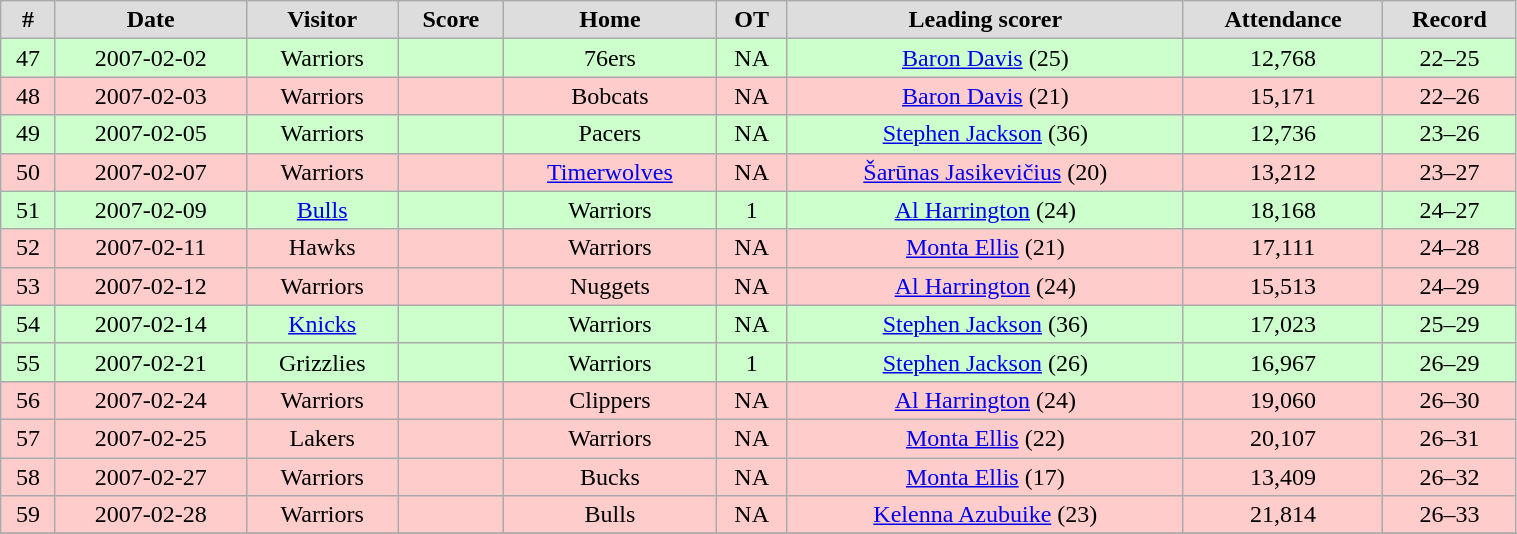<table class="wikitable" width="80%">
<tr align="center"  bgcolor="#dddddd">
<td><strong>#</strong></td>
<td><strong>Date</strong></td>
<td><strong>Visitor</strong></td>
<td><strong>Score</strong></td>
<td><strong>Home</strong></td>
<td><strong>OT</strong></td>
<td><strong>Leading scorer</strong></td>
<td><strong>Attendance</strong></td>
<td><strong>Record</strong></td>
</tr>
<tr align="center" bgcolor="#ccffcc">
<td>47</td>
<td>2007-02-02</td>
<td>Warriors</td>
<td></td>
<td>76ers</td>
<td>NA</td>
<td><a href='#'>Baron Davis</a> (25)</td>
<td>12,768</td>
<td>22–25</td>
</tr>
<tr align="center" bgcolor="#ffcccc">
<td>48</td>
<td>2007-02-03</td>
<td>Warriors</td>
<td></td>
<td>Bobcats</td>
<td>NA</td>
<td><a href='#'>Baron Davis</a> (21)</td>
<td>15,171</td>
<td>22–26</td>
</tr>
<tr align="center" bgcolor="#ccffcc">
<td>49</td>
<td>2007-02-05</td>
<td>Warriors</td>
<td></td>
<td>Pacers</td>
<td>NA</td>
<td><a href='#'>Stephen Jackson</a> (36)</td>
<td>12,736</td>
<td>23–26</td>
</tr>
<tr align="center" bgcolor="#ffcccc">
<td>50</td>
<td>2007-02-07</td>
<td>Warriors</td>
<td></td>
<td><a href='#'>Timerwolves</a></td>
<td>NA</td>
<td><a href='#'>Šarūnas Jasikevičius</a> (20)</td>
<td>13,212</td>
<td>23–27</td>
</tr>
<tr align="center" bgcolor="#ccffcc">
<td>51</td>
<td>2007-02-09</td>
<td><a href='#'>Bulls</a></td>
<td></td>
<td>Warriors</td>
<td>1</td>
<td><a href='#'>Al Harrington</a> (24)</td>
<td>18,168</td>
<td>24–27</td>
</tr>
<tr align="center" bgcolor="#ffcccc">
<td>52</td>
<td>2007-02-11</td>
<td>Hawks</td>
<td></td>
<td>Warriors</td>
<td>NA</td>
<td><a href='#'>Monta Ellis</a> (21)</td>
<td>17,111</td>
<td>24–28</td>
</tr>
<tr align="center" bgcolor="#ffcccc">
<td>53</td>
<td>2007-02-12</td>
<td>Warriors</td>
<td></td>
<td>Nuggets</td>
<td>NA</td>
<td><a href='#'>Al Harrington</a> (24)</td>
<td>15,513</td>
<td>24–29</td>
</tr>
<tr align="center" bgcolor="#ccffcc">
<td>54</td>
<td>2007-02-14</td>
<td><a href='#'>Knicks</a></td>
<td></td>
<td>Warriors</td>
<td>NA</td>
<td><a href='#'>Stephen Jackson</a> (36)</td>
<td>17,023</td>
<td>25–29</td>
</tr>
<tr align="center" bgcolor="#ccffcc">
<td>55</td>
<td>2007-02-21</td>
<td>Grizzlies</td>
<td></td>
<td>Warriors</td>
<td>1</td>
<td><a href='#'>Stephen Jackson</a> (26)</td>
<td>16,967</td>
<td>26–29</td>
</tr>
<tr align="center" bgcolor="#ffcccc">
<td>56</td>
<td>2007-02-24</td>
<td>Warriors</td>
<td></td>
<td>Clippers</td>
<td>NA</td>
<td><a href='#'>Al Harrington</a> (24)</td>
<td>19,060</td>
<td>26–30</td>
</tr>
<tr align="center" bgcolor="#ffcccc">
<td>57</td>
<td>2007-02-25</td>
<td>Lakers</td>
<td></td>
<td>Warriors</td>
<td>NA</td>
<td><a href='#'>Monta Ellis</a> (22)</td>
<td>20,107</td>
<td>26–31</td>
</tr>
<tr align="center" bgcolor="#ffcccc">
<td>58</td>
<td>2007-02-27</td>
<td>Warriors</td>
<td></td>
<td>Bucks</td>
<td>NA</td>
<td><a href='#'>Monta Ellis</a> (17)</td>
<td>13,409</td>
<td>26–32</td>
</tr>
<tr align="center" bgcolor="#ffcccc">
<td>59</td>
<td>2007-02-28</td>
<td>Warriors</td>
<td></td>
<td>Bulls</td>
<td>NA</td>
<td><a href='#'>Kelenna Azubuike</a> (23)</td>
<td>21,814</td>
<td>26–33</td>
</tr>
<tr>
</tr>
</table>
